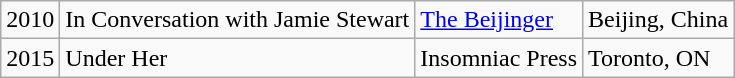<table class="wikitable">
<tr>
<td>2010</td>
<td>In Conversation with Jamie Stewart</td>
<td><a href='#'>The Beijinger</a></td>
<td>Beijing, China</td>
</tr>
<tr>
<td>2015</td>
<td>Under Her</td>
<td>Insomniac Press</td>
<td>Toronto, ON</td>
</tr>
</table>
